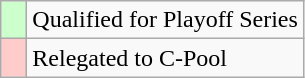<table class="wikitable">
<tr>
<td style="width:10px; background:#cfc;"></td>
<td>Qualified for Playoff Series</td>
</tr>
<tr>
<td style="width:10px; background:#fcc;"></td>
<td>Relegated to C-Pool</td>
</tr>
</table>
